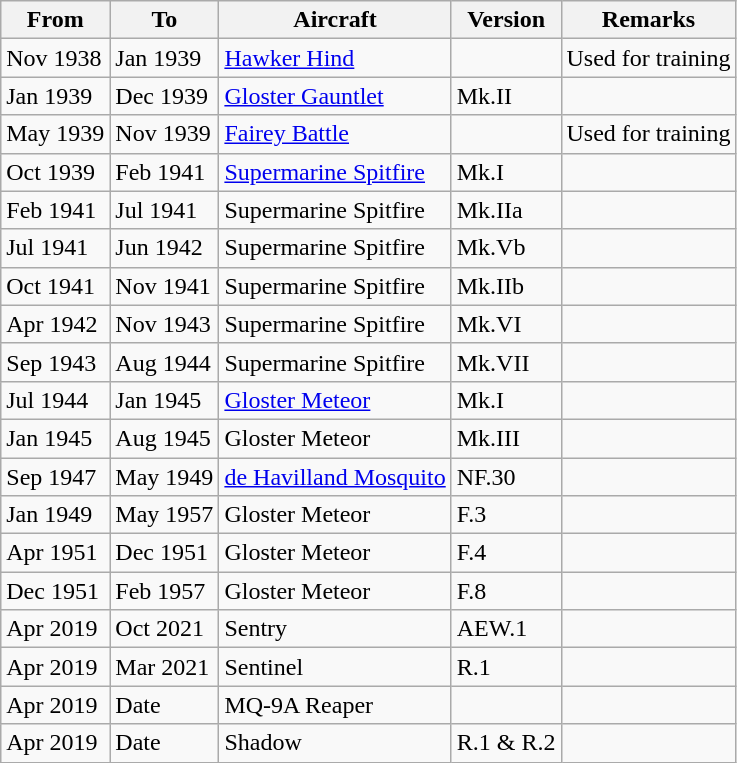<table class="wikitable">
<tr>
<th>From</th>
<th>To</th>
<th>Aircraft</th>
<th>Version</th>
<th>Remarks</th>
</tr>
<tr>
<td>Nov 1938</td>
<td>Jan 1939</td>
<td><a href='#'>Hawker Hind</a></td>
<td></td>
<td>Used for training</td>
</tr>
<tr>
<td>Jan 1939</td>
<td>Dec 1939</td>
<td><a href='#'>Gloster Gauntlet</a></td>
<td>Mk.II</td>
<td></td>
</tr>
<tr>
<td>May 1939</td>
<td>Nov 1939</td>
<td><a href='#'>Fairey Battle</a></td>
<td></td>
<td>Used for training</td>
</tr>
<tr>
<td>Oct 1939</td>
<td>Feb 1941</td>
<td><a href='#'>Supermarine Spitfire</a></td>
<td>Mk.I</td>
<td></td>
</tr>
<tr>
<td>Feb 1941</td>
<td>Jul 1941</td>
<td>Supermarine Spitfire</td>
<td>Mk.IIa</td>
<td></td>
</tr>
<tr>
<td>Jul 1941</td>
<td>Jun 1942</td>
<td>Supermarine Spitfire</td>
<td>Mk.Vb</td>
<td></td>
</tr>
<tr>
<td>Oct 1941</td>
<td>Nov 1941</td>
<td>Supermarine Spitfire</td>
<td>Mk.IIb</td>
<td></td>
</tr>
<tr>
<td>Apr 1942</td>
<td>Nov 1943</td>
<td>Supermarine Spitfire</td>
<td>Mk.VI</td>
<td></td>
</tr>
<tr>
<td>Sep 1943</td>
<td>Aug 1944</td>
<td>Supermarine Spitfire</td>
<td>Mk.VII</td>
<td></td>
</tr>
<tr>
<td>Jul 1944</td>
<td>Jan 1945</td>
<td><a href='#'>Gloster Meteor</a></td>
<td>Mk.I</td>
<td></td>
</tr>
<tr>
<td>Jan 1945</td>
<td>Aug 1945</td>
<td>Gloster Meteor</td>
<td>Mk.III</td>
<td></td>
</tr>
<tr>
<td>Sep 1947</td>
<td>May 1949</td>
<td><a href='#'>de Havilland Mosquito</a></td>
<td>NF.30</td>
<td></td>
</tr>
<tr>
<td>Jan 1949</td>
<td>May 1957</td>
<td>Gloster Meteor</td>
<td>F.3</td>
<td></td>
</tr>
<tr>
<td>Apr 1951</td>
<td>Dec 1951</td>
<td>Gloster Meteor</td>
<td>F.4</td>
<td></td>
</tr>
<tr>
<td>Dec 1951</td>
<td>Feb 1957</td>
<td>Gloster Meteor</td>
<td>F.8</td>
<td></td>
</tr>
<tr>
<td>Apr 2019</td>
<td>Oct 2021</td>
<td>Sentry</td>
<td>AEW.1</td>
<td></td>
</tr>
<tr>
<td>Apr 2019</td>
<td>Mar 2021</td>
<td>Sentinel</td>
<td>R.1</td>
<td></td>
</tr>
<tr>
<td>Apr 2019</td>
<td>Date</td>
<td>MQ-9A Reaper</td>
<td></td>
<td></td>
</tr>
<tr>
<td>Apr 2019</td>
<td>Date</td>
<td>Shadow</td>
<td>R.1 & R.2</td>
<td></td>
</tr>
</table>
